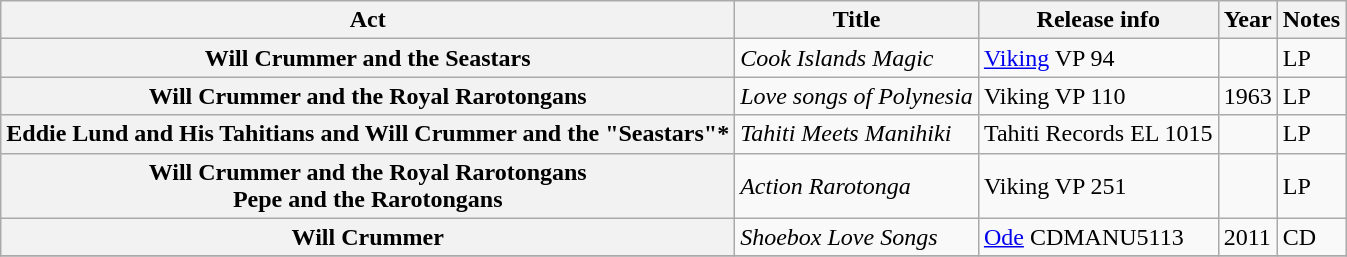<table class="wikitable plainrowheaders sortable">
<tr>
<th scope="col">Act</th>
<th scope="col">Title</th>
<th scope="col">Release info</th>
<th scope="col">Year</th>
<th scope="col" class="unsortable">Notes</th>
</tr>
<tr>
<th scope="row">Will Crummer and the Seastars</th>
<td><em>Cook Islands Magic</em></td>
<td><a href='#'>Viking</a> VP 94</td>
<td></td>
<td>LP</td>
</tr>
<tr>
<th scope="row">Will Crummer and the Royal Rarotongans</th>
<td><em>Love songs of Polynesia</em></td>
<td>Viking VP 110</td>
<td>1963</td>
<td>LP</td>
</tr>
<tr>
<th scope="row">Eddie Lund and His Tahitians and Will Crummer and the "Seastars"*</th>
<td><em>Tahiti Meets Manihiki</em></td>
<td>Tahiti Records  EL 1015</td>
<td></td>
<td>LP</td>
</tr>
<tr>
<th scope="row">Will Crummer and the Royal Rarotongans<br>Pepe and the Rarotongans</th>
<td><em>Action Rarotonga</em></td>
<td>Viking VP 251</td>
<td></td>
<td>LP</td>
</tr>
<tr>
<th scope="row">Will Crummer</th>
<td><em>Shoebox Love Songs</em></td>
<td><a href='#'>Ode</a> CDMANU5113</td>
<td>2011</td>
<td>CD</td>
</tr>
<tr>
</tr>
</table>
